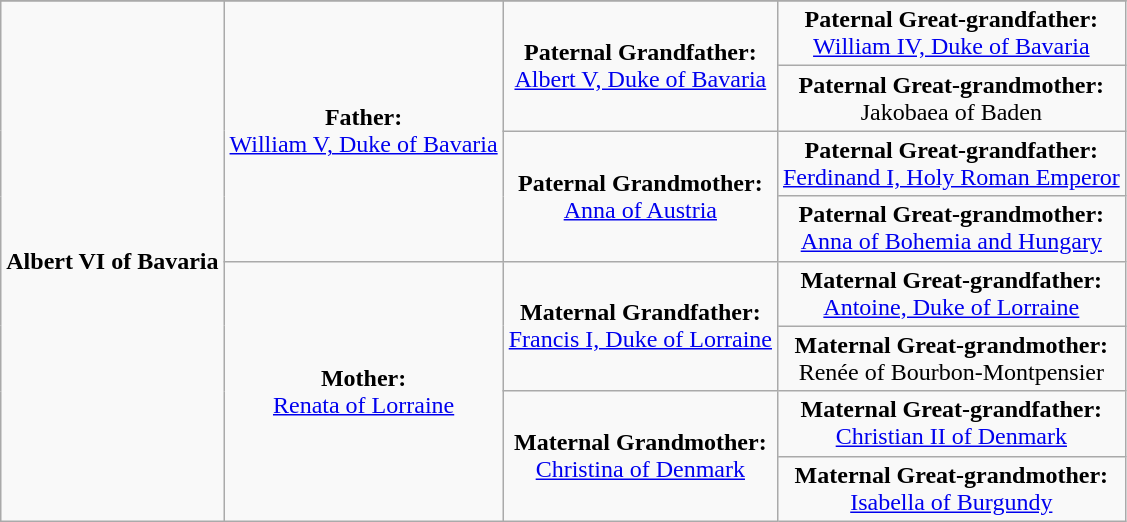<table class="wikitable">
<tr>
</tr>
<tr>
<td rowspan="8" align="center"><strong>Albert VI of Bavaria</strong></td>
<td rowspan="4" align="center"><strong>Father:</strong><br><a href='#'>William V, Duke of Bavaria</a></td>
<td rowspan="2" align="center"><strong>Paternal Grandfather:</strong><br><a href='#'>Albert V, Duke of Bavaria</a></td>
<td align="center"><strong>Paternal Great-grandfather:</strong><br><a href='#'>William IV, Duke of Bavaria</a></td>
</tr>
<tr>
<td align="center"><strong>Paternal Great-grandmother:</strong><br>Jakobaea of Baden</td>
</tr>
<tr>
<td rowspan="2" align="center"><strong>Paternal Grandmother:</strong><br><a href='#'>Anna of Austria</a></td>
<td align="center"><strong>Paternal Great-grandfather:</strong><br><a href='#'>Ferdinand I, Holy Roman Emperor</a></td>
</tr>
<tr>
<td align="center"><strong>Paternal Great-grandmother:</strong><br><a href='#'>Anna of Bohemia and Hungary</a></td>
</tr>
<tr>
<td rowspan="4" align="center"><strong>Mother:</strong><br><a href='#'>Renata of Lorraine</a></td>
<td rowspan="2" align="center"><strong>Maternal Grandfather:</strong><br><a href='#'>Francis I, Duke of Lorraine</a></td>
<td align="center"><strong>Maternal Great-grandfather:</strong><br><a href='#'>Antoine, Duke of Lorraine</a></td>
</tr>
<tr>
<td align="center"><strong>Maternal Great-grandmother:</strong><br>Renée of Bourbon-Montpensier</td>
</tr>
<tr>
<td rowspan="2" align="center"><strong>Maternal Grandmother:</strong><br><a href='#'>Christina of Denmark</a></td>
<td align="center"><strong>Maternal Great-grandfather:</strong><br><a href='#'>Christian II of Denmark</a></td>
</tr>
<tr>
<td align="center"><strong>Maternal Great-grandmother:</strong><br><a href='#'>Isabella of Burgundy</a></td>
</tr>
</table>
